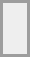<table align="center" border="0" cellpadding="4" cellspacing="4" style="border: 2px solid #9d9d9d;background-color:#eeeeee" valign="midlle">
<tr>
<td><br><div></div></td>
</tr>
</table>
